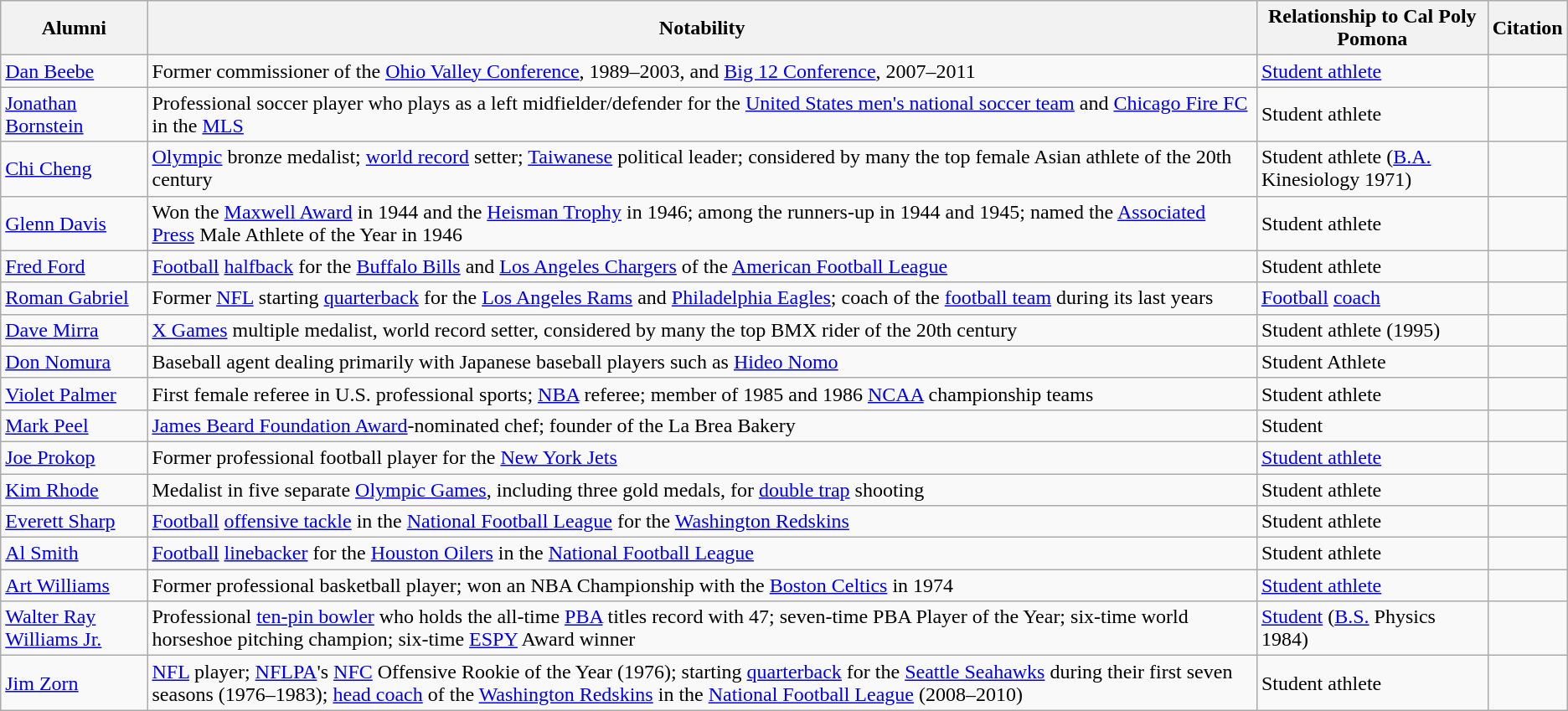<table class="wikitable">
<tr>
<th>Alumni</th>
<th>Notability</th>
<th>Relationship to Cal Poly Pomona</th>
<th>Citation</th>
</tr>
<tr>
<td><a href='#'>Dan Beebe</a></td>
<td>Former commissioner of the <a href='#'>Ohio Valley Conference</a>, 1989–2003, and <a href='#'>Big 12 Conference</a>, 2007–2011</td>
<td><a href='#'>Student athlete</a></td>
<td></td>
</tr>
<tr>
<td><a href='#'>Jonathan Bornstein</a></td>
<td>Professional soccer player who plays as a left midfielder/defender for the <a href='#'>United States men's national soccer team</a> and <a href='#'>Chicago Fire FC</a> in the <a href='#'>MLS</a></td>
<td>Student athlete</td>
<td></td>
</tr>
<tr>
<td><a href='#'>Chi Cheng</a></td>
<td><a href='#'>Olympic</a> bronze medalist; <a href='#'>world record</a> setter; <a href='#'>Taiwanese</a> political leader; considered by many the top female Asian athlete of the 20th century</td>
<td>Student athlete (<a href='#'>B.A.</a> Kinesiology 1971)</td>
<td></td>
</tr>
<tr>
<td><a href='#'>Glenn Davis</a></td>
<td>Won the <a href='#'>Maxwell Award</a> in 1944 and the <a href='#'>Heisman Trophy</a> in 1946; among the runners-up in 1944 and 1945; named the <a href='#'>Associated Press</a> Male Athlete of the Year in 1946</td>
<td>Student athlete</td>
<td></td>
</tr>
<tr>
<td><a href='#'>Fred Ford</a></td>
<td><a href='#'>Football</a> <a href='#'>halfback</a> for the <a href='#'>Buffalo Bills</a> and <a href='#'>Los Angeles Chargers</a> of the <a href='#'>American Football League</a></td>
<td>Student athlete</td>
<td></td>
</tr>
<tr>
<td><a href='#'>Roman Gabriel</a></td>
<td>Former <a href='#'>NFL</a> starting <a href='#'>quarterback</a> for the <a href='#'>Los Angeles Rams</a> and <a href='#'>Philadelphia Eagles</a>; coach of the <a href='#'>football team</a> during its last years</td>
<td><a href='#'>Football</a> <a href='#'>coach</a></td>
<td></td>
</tr>
<tr>
<td><a href='#'>Dave Mirra</a></td>
<td><a href='#'>X Games</a> multiple medalist, world record setter, considered by many the top BMX rider of the 20th century</td>
<td>Student athlete (1995)</td>
<td></td>
</tr>
<tr>
<td><a href='#'>Don Nomura</a></td>
<td>Baseball agent dealing primarily with Japanese baseball players such as <a href='#'>Hideo Nomo</a></td>
<td>Student Athlete</td>
<td></td>
</tr>
<tr>
<td><a href='#'>Violet Palmer</a></td>
<td>First female referee in U.S. professional sports; <a href='#'>NBA</a> referee; member of 1985 and 1986 <a href='#'>NCAA</a> championship teams</td>
<td>Student athlete</td>
<td></td>
</tr>
<tr>
<td><a href='#'>Mark Peel</a></td>
<td><a href='#'>James Beard Foundation Award</a>-nominated chef; founder of the La Brea Bakery</td>
<td>Student</td>
<td></td>
</tr>
<tr>
<td><a href='#'>Joe Prokop</a></td>
<td>Former professional football player for the  <a href='#'>New York Jets</a></td>
<td><a href='#'>Student athlete</a></td>
<td></td>
</tr>
<tr>
<td><a href='#'>Kim Rhode</a></td>
<td>Medalist in five separate <a href='#'>Olympic Games</a>, including three gold medals, for <a href='#'>double trap</a> shooting</td>
<td>Student athlete</td>
<td></td>
</tr>
<tr>
<td><a href='#'>Everett Sharp</a></td>
<td><a href='#'>Football</a> <a href='#'>offensive tackle</a> in the <a href='#'>National Football League</a> for the <a href='#'>Washington Redskins</a></td>
<td>Student athlete</td>
<td></td>
</tr>
<tr>
<td><a href='#'>Al Smith</a></td>
<td><a href='#'>Football</a> <a href='#'>linebacker</a> for the <a href='#'>Houston Oilers</a> in the <a href='#'>National Football League</a></td>
<td>Student athlete</td>
<td></td>
</tr>
<tr>
<td><a href='#'>Art Williams</a></td>
<td>Former professional basketball player; won an NBA Championship with the <a href='#'>Boston Celtics</a> in 1974</td>
<td><a href='#'>Student athlete</a></td>
<td></td>
</tr>
<tr>
<td><a href='#'>Walter Ray Williams Jr.</a></td>
<td>Professional <a href='#'>ten-pin bowler</a> who holds the all-time <a href='#'>PBA</a> titles record with 47; seven-time PBA Player of the Year; six-time world horseshoe pitching champion; six-time <a href='#'>ESPY</a> Award winner</td>
<td><a href='#'>Student</a> (<a href='#'>B.S.</a> Physics 1984)</td>
<td></td>
</tr>
<tr>
<td><a href='#'>Jim Zorn</a></td>
<td><a href='#'>NFL</a> player; <a href='#'>NFLPA</a>'s <a href='#'>NFC</a> Offensive Rookie of the Year (1976); starting <a href='#'>quarterback</a> for the <a href='#'>Seattle Seahawks</a> during their first seven seasons (1976–1983);  <a href='#'>head coach</a> of the <a href='#'>Washington Redskins</a> in the <a href='#'>National Football League</a> (2008–2010)</td>
<td>Student athlete</td>
<td></td>
</tr>
</table>
